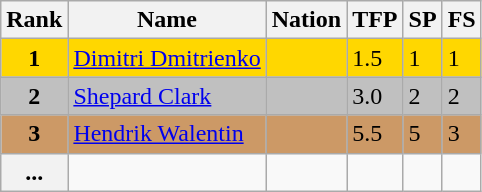<table class="wikitable">
<tr>
<th>Rank</th>
<th>Name</th>
<th>Nation</th>
<th>TFP</th>
<th>SP</th>
<th>FS</th>
</tr>
<tr bgcolor="gold">
<td align="center"><strong>1</strong></td>
<td><a href='#'>Dimitri Dmitrienko</a></td>
<td></td>
<td>1.5</td>
<td>1</td>
<td>1</td>
</tr>
<tr bgcolor="silver">
<td align="center"><strong>2</strong></td>
<td><a href='#'>Shepard Clark</a></td>
<td></td>
<td>3.0</td>
<td>2</td>
<td>2</td>
</tr>
<tr bgcolor="cc9966">
<td align="center"><strong>3</strong></td>
<td><a href='#'>Hendrik Walentin</a></td>
<td></td>
<td>5.5</td>
<td>5</td>
<td>3</td>
</tr>
<tr>
<th>...</th>
<td></td>
<td></td>
<td></td>
<td></td>
<td></td>
</tr>
</table>
